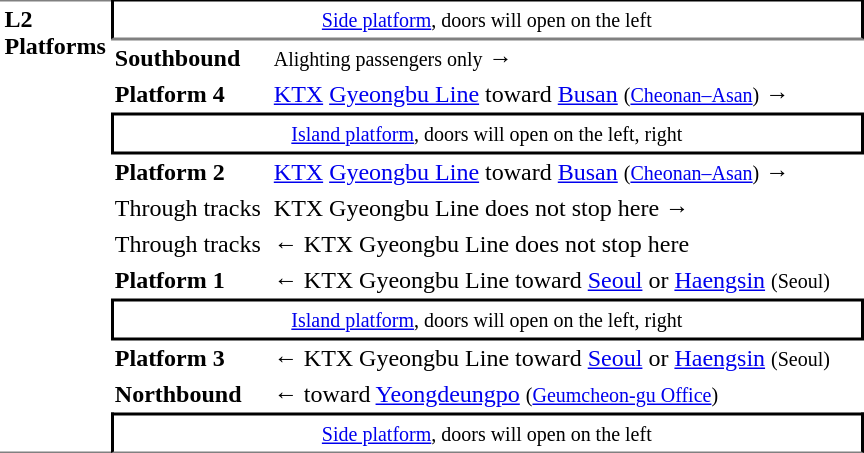<table border=0 cellspacing=0 cellpadding=3>
<tr>
<td style="border-top:solid 1px gray;border-bottom:solid 1px gray;" width=50 rowspan=25 valign=top><strong>L2<br>Platforms</strong></td>
<td style="border-top:solid 1px black;border-right:solid 2px black;border-left:solid 2px black;border-bottom:solid 1px gray;text-align:center;" colspan=2><small><a href='#'>Side platform</a>, doors will open on the left</small></td>
</tr>
<tr>
<td style="border-bottom:solid 0px gray;border-top:solid 1px gray;" width=100><span><strong>Southbound</strong></span></td>
<td style="border-bottom:solid 0px gray;border-top:solid 1px gray;" width=390>  <small>Alighting passengers only</small> →</td>
</tr>
<tr>
<td><span><strong>Platform 4</strong></span></td>
<td> <a href='#'>KTX</a> <a href='#'>Gyeongbu Line</a> toward <a href='#'>Busan</a> <small>(<a href='#'>Cheonan–Asan</a>)</small> →</td>
</tr>
<tr>
<td style="border-top:solid 2px black;border-right:solid 2px black;border-left:solid 2px black;border-bottom:solid 2px black;text-align:center;" colspan=2><small><a href='#'>Island platform</a>, doors will open on the left, right</small></td>
</tr>
<tr>
<td><span><strong>Platform 2</strong></span></td>
<td> <a href='#'>KTX</a> <a href='#'>Gyeongbu Line</a> toward <a href='#'>Busan</a> <small>(<a href='#'>Cheonan–Asan</a>)</small> →</td>
</tr>
<tr>
<td>Through tracks</td>
<td> KTX Gyeongbu Line does not stop here →</td>
</tr>
<tr>
<td>Through tracks</td>
<td>← KTX Gyeongbu Line does not stop here</td>
</tr>
<tr>
<td><span><strong>Platform 1</strong></span></td>
<td>← KTX Gyeongbu Line toward <a href='#'>Seoul</a> or <a href='#'>Haengsin</a> <small>(Seoul)</small></td>
</tr>
<tr>
<td style="border-top:solid 2px black;border-right:solid 2px black;border-left:solid 2px black;border-bottom:solid 2px black;text-align:center;" colspan=2><small><a href='#'>Island platform</a>, doors will open on the left, right</small></td>
</tr>
<tr>
<td><span><strong>Platform 3</strong></span></td>
<td>← KTX Gyeongbu Line toward <a href='#'>Seoul</a> or <a href='#'>Haengsin</a> <small>(Seoul)</small></td>
</tr>
<tr>
<td><span><strong>Northbound</strong></span></td>
<td>←  toward <a href='#'>Yeongdeungpo</a> <small>(<a href='#'>Geumcheon-gu Office</a>)</small></td>
</tr>
<tr>
<td style="border-top:solid 2px black;border-right:solid 2px black;border-left:solid 2px black;border-bottom:solid 1px gray;text-align:center;" colspan=2><small><a href='#'>Side platform</a>, doors will open on the left</small></td>
</tr>
</table>
